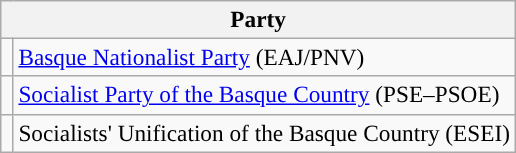<table class="wikitable" style="text-align:left; font-size:97%;">
<tr>
<th colspan="2">Party</th>
</tr>
<tr>
<td width="1"></td>
<td><a href='#'>Basque Nationalist Party</a> (EAJ/PNV)</td>
</tr>
<tr>
<td></td>
<td><a href='#'>Socialist Party of the Basque Country</a> (PSE–PSOE)</td>
</tr>
<tr>
<td></td>
<td>Socialists' Unification of the Basque Country (ESEI)</td>
</tr>
</table>
